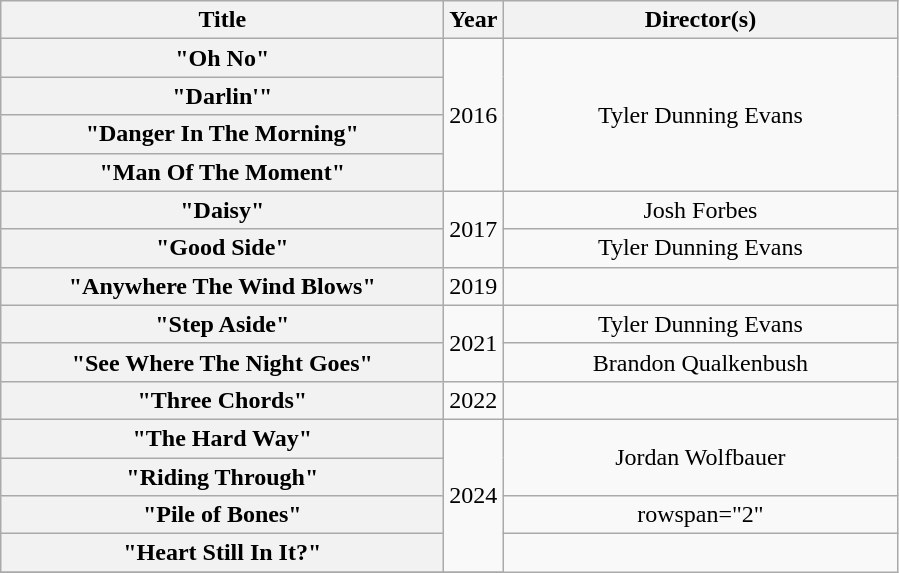<table class="wikitable plainrowheaders" style="text-align:center;">
<tr>
<th scope="col" style="width:18em;">Title</th>
<th scope="col">Year</th>
<th scope="col" style="width:16em;">Director(s)</th>
</tr>
<tr>
<th scope="row">"Oh No"</th>
<td rowspan="4">2016</td>
<td rowspan="4">Tyler Dunning Evans</td>
</tr>
<tr>
<th scope="row">"Darlin'"</th>
</tr>
<tr>
<th scope="row">"Danger In The Morning"</th>
</tr>
<tr>
<th scope="row">"Man Of The Moment"</th>
</tr>
<tr>
<th scope="row">"Daisy"</th>
<td rowspan="2">2017</td>
<td>Josh Forbes</td>
</tr>
<tr>
<th scope="row">"Good Side"</th>
<td>Tyler Dunning Evans</td>
</tr>
<tr>
<th scope="row">"Anywhere The Wind Blows"</th>
<td>2019</td>
<td></td>
</tr>
<tr>
<th scope="row">"Step Aside"</th>
<td rowspan="2">2021</td>
<td>Tyler Dunning Evans</td>
</tr>
<tr>
<th scope="row">"See Where The Night Goes"</th>
<td>Brandon Qualkenbush</td>
</tr>
<tr>
<th scope="row">"Three Chords"</th>
<td>2022</td>
<td></td>
</tr>
<tr>
<th scope="row">"The Hard Way"</th>
<td rowspan="4">2024</td>
<td rowspan="2">Jordan Wolfbauer</td>
</tr>
<tr>
<th scope="row">"Riding Through"</th>
</tr>
<tr>
<th scope="row">"Pile of Bones"</th>
<td>rowspan="2" </td>
</tr>
<tr>
<th scope="row">"Heart Still In It?"</th>
</tr>
<tr>
</tr>
</table>
